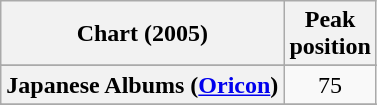<table class="wikitable sortable plainrowheaders">
<tr>
<th>Chart (2005)</th>
<th>Peak<br>position</th>
</tr>
<tr>
</tr>
<tr>
</tr>
<tr>
</tr>
<tr>
</tr>
<tr>
</tr>
<tr>
</tr>
<tr>
</tr>
<tr>
</tr>
<tr>
<th scope="row">Japanese Albums (<a href='#'>Oricon</a>)</th>
<td align="center">75</td>
</tr>
<tr>
</tr>
<tr>
</tr>
<tr>
</tr>
<tr>
</tr>
<tr>
</tr>
<tr>
</tr>
<tr>
</tr>
</table>
